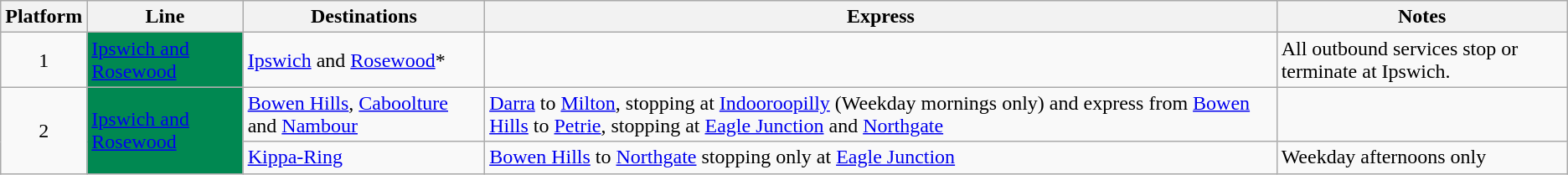<table class="wikitable" style="float: none; margin: 0.5em; ">
<tr>
<th>Platform</th>
<th>Line</th>
<th>Destinations</th>
<th>Express</th>
<th>Notes</th>
</tr>
<tr>
<td style="text-align:center;">1</td>
<td style=background:#008851><a href='#'><span>Ipswich and Rosewood</span></a></td>
<td><a href='#'>Ipswich</a> and <a href='#'>Rosewood</a>*</td>
<td></td>
<td>All outbound services stop or terminate at Ipswich.</td>
</tr>
<tr>
<td rowspan="2" style="text-align:center;">2</td>
<td rowspan="2" style=background:#008851><a href='#'><span>Ipswich and Rosewood</span></a></td>
<td><a href='#'>Bowen Hills</a>, <a href='#'>Caboolture</a> and <a href='#'>Nambour</a></td>
<td><a href='#'>Darra</a> to <a href='#'>Milton</a>, stopping at <a href='#'>Indooroopilly</a> (Weekday mornings only) and express from <a href='#'>Bowen Hills</a> to <a href='#'>Petrie</a>, stopping at <a href='#'>Eagle Junction</a> and <a href='#'>Northgate</a></td>
<td></td>
</tr>
<tr>
<td><a href='#'>Kippa-Ring</a></td>
<td><a href='#'>Bowen Hills</a> to <a href='#'>Northgate</a> stopping only at <a href='#'>Eagle Junction</a></td>
<td>Weekday afternoons only</td>
</tr>
</table>
